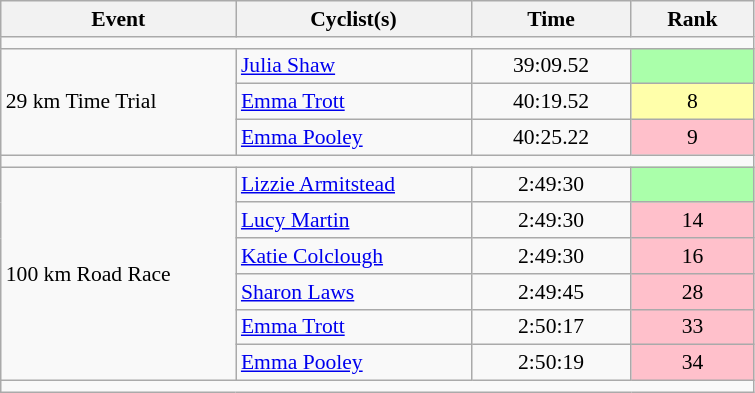<table class=wikitable style="font-size:90%">
<tr>
<th width=150>Event</th>
<th width=150>Cyclist(s)</th>
<th width=100>Time</th>
<th width=75>Rank</th>
</tr>
<tr>
<td colspan="4" style="height:1px;;"></td>
</tr>
<tr>
<td rowspan=3>29 km Time Trial</td>
<td><a href='#'>Julia Shaw</a></td>
<td style="text-align:center;">39:09.52</td>
<td style="text-align:center; background:#afa;"></td>
</tr>
<tr>
<td><a href='#'>Emma Trott</a></td>
<td style="text-align:center;">40:19.52</td>
<td style="text-align:center; background:#ffa;">8</td>
</tr>
<tr>
<td><a href='#'>Emma Pooley</a></td>
<td style="text-align:center;">40:25.22</td>
<td style="text-align:center; background:pink;">9</td>
</tr>
<tr>
<td colspan="4" style="height:1px;;"></td>
</tr>
<tr>
<td rowspan=6>100 km Road Race</td>
<td><a href='#'>Lizzie Armitstead</a></td>
<td style="text-align:center;">2:49:30</td>
<td style="text-align:center; background:#afa;"></td>
</tr>
<tr>
<td><a href='#'>Lucy Martin</a></td>
<td style="text-align:center;">2:49:30</td>
<td style="text-align:center; background:pink;">14</td>
</tr>
<tr>
<td><a href='#'>Katie Colclough</a></td>
<td style="text-align:center;">2:49:30</td>
<td style="text-align:center; background:pink;">16</td>
</tr>
<tr>
<td><a href='#'>Sharon Laws</a></td>
<td style="text-align:center;">2:49:45</td>
<td style="text-align:center; background:pink;">28</td>
</tr>
<tr>
<td><a href='#'>Emma Trott</a></td>
<td style="text-align:center;">2:50:17</td>
<td style="text-align:center; background:pink;">33</td>
</tr>
<tr>
<td><a href='#'>Emma Pooley</a></td>
<td style="text-align:center;">2:50:19</td>
<td style="text-align:center; background:pink;">34</td>
</tr>
<tr>
<td colspan="4" style="height:1px;;"></td>
</tr>
</table>
